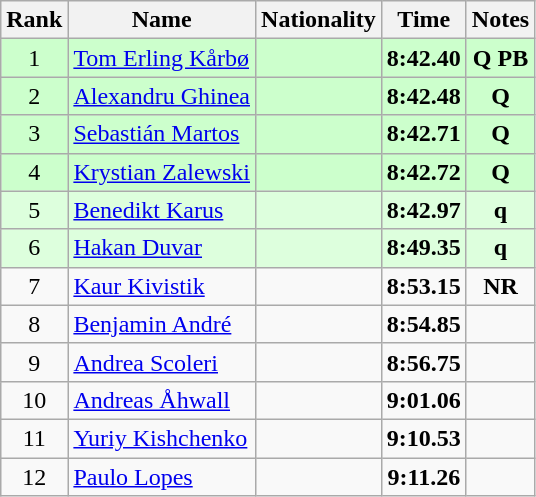<table class="wikitable sortable" style="text-align:center">
<tr>
<th>Rank</th>
<th>Name</th>
<th>Nationality</th>
<th>Time</th>
<th>Notes</th>
</tr>
<tr bgcolor=ccffcc>
<td>1</td>
<td align=left><a href='#'>Tom Erling Kårbø</a></td>
<td align=left></td>
<td><strong>8:42.40</strong></td>
<td><strong>Q PB</strong></td>
</tr>
<tr bgcolor=ccffcc>
<td>2</td>
<td align=left><a href='#'>Alexandru Ghinea</a></td>
<td align=left></td>
<td><strong>8:42.48</strong></td>
<td><strong>Q</strong></td>
</tr>
<tr bgcolor=ccffcc>
<td>3</td>
<td align=left><a href='#'>Sebastián Martos</a></td>
<td align=left></td>
<td><strong>8:42.71</strong></td>
<td><strong>Q</strong></td>
</tr>
<tr bgcolor=ccffcc>
<td>4</td>
<td align=left><a href='#'>Krystian Zalewski</a></td>
<td align=left></td>
<td><strong>8:42.72</strong></td>
<td><strong>Q</strong></td>
</tr>
<tr bgcolor=ddffdd>
<td>5</td>
<td align=left><a href='#'>Benedikt Karus</a></td>
<td align=left></td>
<td><strong>8:42.97</strong></td>
<td><strong>q</strong></td>
</tr>
<tr bgcolor=ddffdd>
<td>6</td>
<td align=left><a href='#'>Hakan Duvar</a></td>
<td align=left></td>
<td><strong>8:49.35</strong></td>
<td><strong>q</strong></td>
</tr>
<tr>
<td>7</td>
<td align=left><a href='#'>Kaur Kivistik</a></td>
<td align=left></td>
<td><strong>8:53.15</strong></td>
<td><strong>NR</strong></td>
</tr>
<tr>
<td>8</td>
<td align=left><a href='#'>Benjamin André</a></td>
<td align=left></td>
<td><strong>8:54.85</strong></td>
<td></td>
</tr>
<tr>
<td>9</td>
<td align=left><a href='#'>Andrea Scoleri</a></td>
<td align=left></td>
<td><strong>8:56.75</strong></td>
<td></td>
</tr>
<tr>
<td>10</td>
<td align=left><a href='#'>Andreas Åhwall</a></td>
<td align=left></td>
<td><strong>9:01.06</strong></td>
<td></td>
</tr>
<tr>
<td>11</td>
<td align=left><a href='#'>Yuriy Kishchenko</a></td>
<td align=left></td>
<td><strong>9:10.53</strong></td>
<td></td>
</tr>
<tr>
<td>12</td>
<td align=left><a href='#'>Paulo Lopes</a></td>
<td align=left></td>
<td><strong>9:11.26</strong></td>
<td></td>
</tr>
</table>
